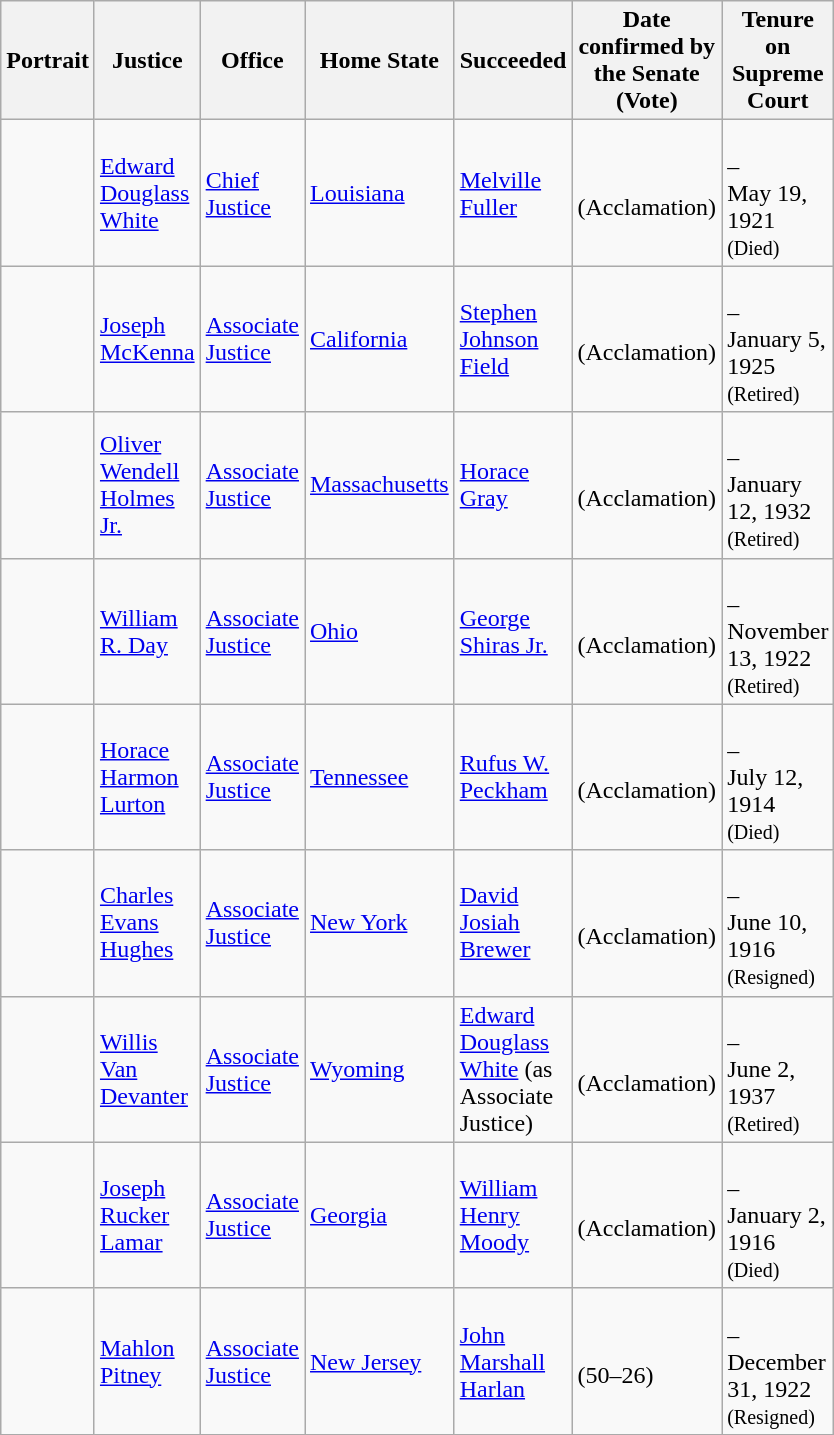<table class="wikitable sortable">
<tr>
<th scope="col" style="width: 10px;">Portrait</th>
<th scope="col" style="width: 10px;">Justice</th>
<th scope="col" style="width: 10px;">Office</th>
<th scope="col" style="width: 10px;">Home State</th>
<th scope="col" style="width: 10px;">Succeeded</th>
<th scope="col" style="width: 10px;">Date confirmed by the Senate<br>(Vote)</th>
<th scope="col" style="width: 10px;">Tenure on Supreme Court</th>
</tr>
<tr>
<td></td>
<td><a href='#'>Edward Douglass White</a></td>
<td><a href='#'>Chief Justice</a></td>
<td><a href='#'>Louisiana</a></td>
<td><a href='#'>Melville Fuller</a></td>
<td><br>(Acclamation)</td>
<td><br>–<br>May 19, 1921<br><small>(Died)</small></td>
</tr>
<tr>
<td></td>
<td><a href='#'>Joseph McKenna</a></td>
<td><a href='#'>Associate Justice</a></td>
<td><a href='#'>California</a></td>
<td><a href='#'>Stephen Johnson Field</a></td>
<td><br>(Acclamation)</td>
<td><br>–<br>January 5, 1925<br><small>(Retired)</small></td>
</tr>
<tr>
<td></td>
<td><a href='#'>Oliver Wendell Holmes Jr.</a></td>
<td><a href='#'>Associate Justice</a></td>
<td><a href='#'>Massachusetts</a></td>
<td><a href='#'>Horace Gray</a></td>
<td><br>(Acclamation)</td>
<td><br>–<br>January 12, 1932<br><small>(Retired)</small></td>
</tr>
<tr>
<td></td>
<td><a href='#'>William R. Day</a></td>
<td><a href='#'>Associate Justice</a></td>
<td><a href='#'>Ohio</a></td>
<td><a href='#'>George Shiras Jr.</a></td>
<td><br>(Acclamation)</td>
<td><br>–<br>November 13, 1922<br><small>(Retired)</small></td>
</tr>
<tr>
<td></td>
<td><a href='#'>Horace Harmon Lurton</a></td>
<td><a href='#'>Associate Justice</a></td>
<td><a href='#'>Tennessee</a></td>
<td><a href='#'>Rufus W. Peckham</a></td>
<td><br>(Acclamation)</td>
<td><br>–<br>July 12, 1914<br><small>(Died)</small></td>
</tr>
<tr>
<td></td>
<td><a href='#'>Charles Evans Hughes</a></td>
<td><a href='#'>Associate Justice</a></td>
<td><a href='#'>New York</a></td>
<td><a href='#'>David Josiah Brewer</a></td>
<td><br>(Acclamation)</td>
<td><br>–<br>June 10, 1916<br><small>(Resigned)</small></td>
</tr>
<tr>
<td></td>
<td><a href='#'>Willis Van Devanter</a></td>
<td><a href='#'>Associate Justice</a></td>
<td><a href='#'>Wyoming</a></td>
<td><a href='#'>Edward Douglass White</a> (as Associate Justice)</td>
<td><br>(Acclamation)</td>
<td><br>–<br>June 2, 1937<br><small>(Retired)</small></td>
</tr>
<tr>
<td></td>
<td><a href='#'>Joseph Rucker Lamar</a></td>
<td><a href='#'>Associate Justice</a></td>
<td><a href='#'>Georgia</a></td>
<td><a href='#'>William Henry Moody</a></td>
<td><br>(Acclamation)</td>
<td><br>–<br>January 2, 1916<br><small>(Died)</small></td>
</tr>
<tr>
<td></td>
<td><a href='#'>Mahlon Pitney</a></td>
<td><a href='#'>Associate Justice</a></td>
<td><a href='#'>New Jersey</a></td>
<td><a href='#'>John Marshall Harlan</a></td>
<td><br>(50–26)</td>
<td><br>–<br>December 31, 1922<br><small>(Resigned)</small></td>
</tr>
<tr>
</tr>
</table>
